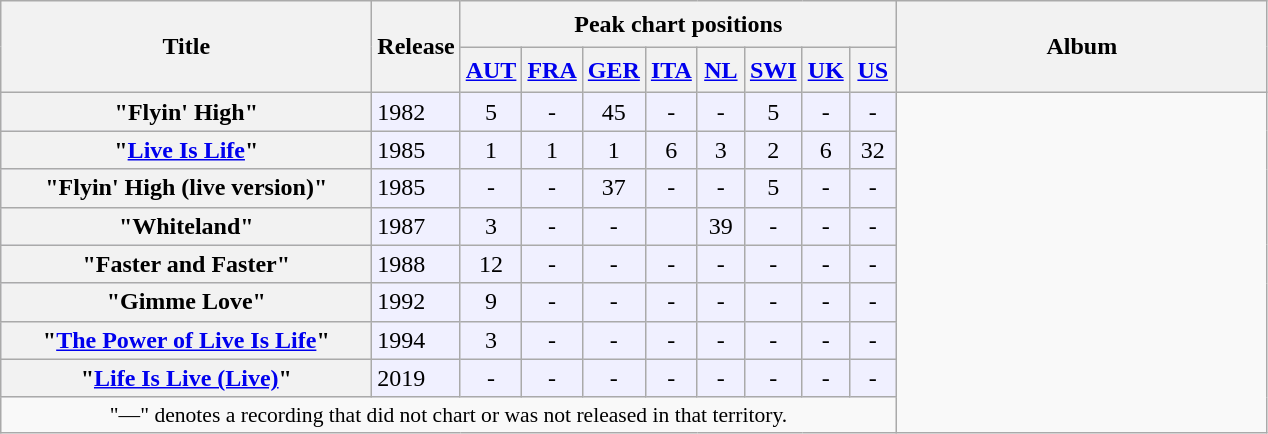<table class="wikitable plainrowheaders" style="text-align:center;">
<tr>
<th scope="col" rowspan="2" style="width:15em;">Title</th>
<th scope="col" rowspan="2" style="width:0.5em;">Release</th>
<th colspan="8" scope="col">Peak chart positions</th>
<th scope="col" rowspan="2" style="width:15em;"><br>Album<br><br></th>
</tr>
<tr>
<th width="24"><a href='#'>AUT</a></th>
<th width="24"><a href='#'>FRA</a></th>
<th width="24"><a href='#'>GER</a></th>
<th width="24"><a href='#'>ITA</a></th>
<th width="24"><a href='#'>NL</a></th>
<th width="24"><a href='#'>SWI</a></th>
<th width="24"><a href='#'>UK</a></th>
<th width="24"><a href='#'>US</a></th>
</tr>
<tr ---- bgcolor="#f0f0ff">
<th scope="row">"Flyin' High"</th>
<td align="left" valign="top">1982</td>
<td align="center" valign="top" >5</td>
<td align="center" valign="top" >-</td>
<td align="center" valign="top" >45</td>
<td align="center" valign="top" >-</td>
<td align="center" valign="top" >-</td>
<td align="center" valign="top" >5</td>
<td align="center" valign="top" >-</td>
<td align="center" valign="top" >-</td>
</tr>
<tr ---- bgcolor="#f0f0ff">
<th scope="row">"<a href='#'>Live Is Life</a>"</th>
<td align="left" valign="top">1985</td>
<td align="center" valign="top" >1</td>
<td align="center" valign="top" >1</td>
<td align="center" valign="top" >1</td>
<td align="center" valign="top" >6</td>
<td align="center" valign="top" >3</td>
<td align="center" valign="top" >2</td>
<td align="center" valign="top" >6</td>
<td align="center" valign="top" >32</td>
</tr>
<tr ---- bgcolor="#f0f0ff">
<th scope="row">"Flyin' High (live version)"</th>
<td align="left" valign="top">1985</td>
<td align="center" valign="top" >-</td>
<td align="center" valign="top" >-</td>
<td align="center" valign="top" >37</td>
<td align="center" valign="top" >-</td>
<td align="center" valign="top" >-</td>
<td align="center" valign="top" >5</td>
<td align="center" valign="top" >-</td>
<td align="center" valign="top" >-</td>
</tr>
<tr ---- bgcolor="#f0f0ff">
<th scope="row">"Whiteland"</th>
<td align="left" valign="top">1987</td>
<td align="center" valign="top" >3</td>
<td align="center" valign="top" >-</td>
<td align="center" valign="top" >-</td>
<td align="center" valign="top" ></td>
<td align="center" valign="top" >39</td>
<td align="center" valign="top" >-</td>
<td align="center" valign="top" >-</td>
<td align="center" valign="top" >-</td>
</tr>
<tr ---- bgcolor="#f0f0ff">
<th scope="row">"Faster and Faster"</th>
<td align="left" valign="top">1988</td>
<td align="center" valign="top" >12</td>
<td align="center" valign="top" >-</td>
<td align="center" valign="top" >-</td>
<td align="center" valign="top" >-</td>
<td align="center" valign="top" >-</td>
<td align="center" valign="top" >-</td>
<td align="center" valign="top" >-</td>
<td align="center" valign="top" >-</td>
</tr>
<tr ---- bgcolor="#f0f0ff">
<th scope="row">"Gimme Love"</th>
<td align="left" valign="top">1992</td>
<td align="center" valign="top" >9</td>
<td align="center" valign="top" >-</td>
<td align="center" valign="top" >-</td>
<td align="center" valign="top" >-</td>
<td align="center" valign="top" >-</td>
<td align="center" valign="top" >-</td>
<td align="center" valign="top" >-</td>
<td align="center" valign="top" >-</td>
</tr>
<tr ---- bgcolor="#f0f0ff">
<th scope="row">"<a href='#'>The Power of Live Is Life</a>"</th>
<td align="left" valign="top">1994</td>
<td align="center" valign="top" >3</td>
<td align="center" valign="top" >-</td>
<td align="center" valign="top" >-</td>
<td align="center" valign="top" >-</td>
<td align="center" valign="top" >-</td>
<td align="center" valign="top" >-</td>
<td align="center" valign="top" >-</td>
<td align="center" valign="top" >-</td>
</tr>
<tr ---- bgcolor="#f0f0ff">
<th scope="row">"<a href='#'>Life Is Live (Live)</a>"</th>
<td align="left" valign="top">2019</td>
<td align="center" valign="top" >-</td>
<td align="center" valign="top" >-</td>
<td align="center" valign="top" >-</td>
<td align="center" valign="top" >-</td>
<td align="center" valign="top" >-</td>
<td align="center" valign="top" >-</td>
<td align="center" valign="top" >-</td>
<td align="center" valign="top" >-</td>
</tr>
<tr>
<td colspan="10" style="font-size:90%">"—" denotes a recording that did not chart or was not released in that territory.</td>
</tr>
</table>
